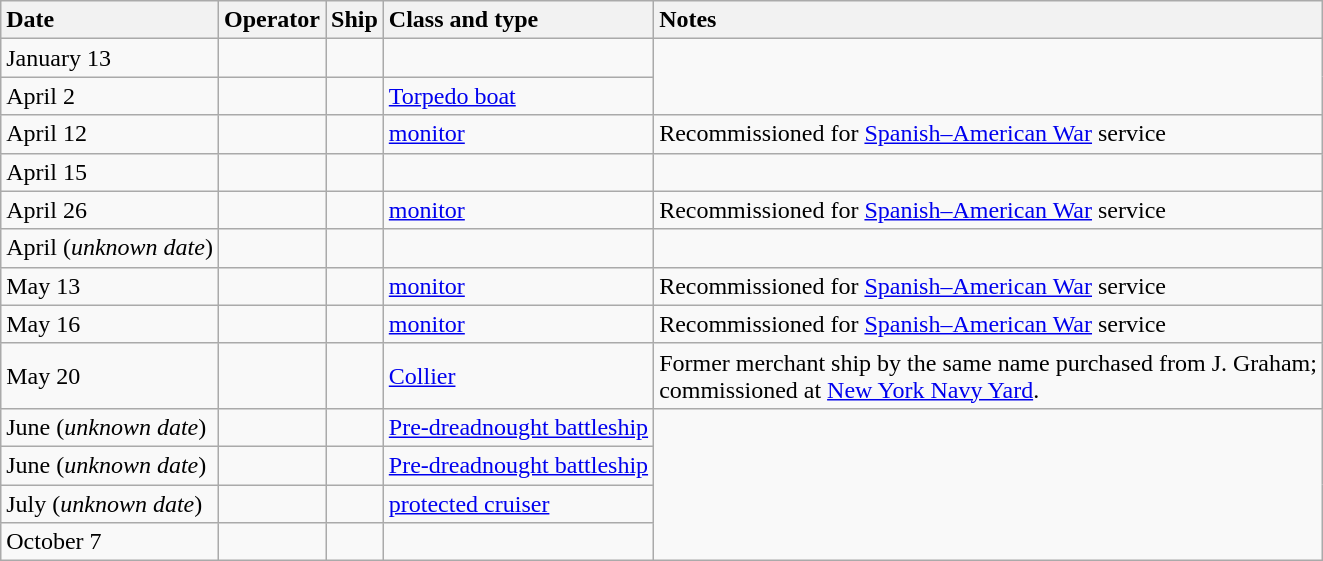<table class="wikitable nowraplinks sortable">
<tr>
<th style="text-align: left">Date</th>
<th style="text-align: left">Operator</th>
<th style="text-align: left">Ship</th>
<th style="text-align: left">Class and type</th>
<th style="text-align: left">Notes</th>
</tr>
<tr ---->
<td>January 13</td>
<td></td>
<td><strong></strong></td>
<td></td>
</tr>
<tr ---->
<td>April 2</td>
<td></td>
<td><strong></strong></td>
<td><a href='#'>Torpedo boat</a></td>
</tr>
<tr ---->
<td>April 12</td>
<td></td>
<td><strong></strong></td>
<td> <a href='#'>monitor</a></td>
<td>Recommissioned for <a href='#'>Spanish–American War</a> service</td>
</tr>
<tr ---->
<td>April 15</td>
<td></td>
<td><strong></strong></td>
<td></td>
<td></td>
</tr>
<tr ---->
<td>April 26</td>
<td></td>
<td><strong></strong></td>
<td> <a href='#'>monitor</a></td>
<td>Recommissioned for <a href='#'>Spanish–American War</a> service</td>
</tr>
<tr ---->
<td>April (<em>unknown date</em>)</td>
<td></td>
<td><strong></strong></td>
<td></td>
</tr>
<tr ---->
<td>May 13</td>
<td></td>
<td><strong></strong></td>
<td> <a href='#'>monitor</a></td>
<td>Recommissioned for <a href='#'>Spanish–American War</a> service</td>
</tr>
<tr ---->
<td>May 16</td>
<td></td>
<td><strong></strong></td>
<td> <a href='#'>monitor</a></td>
<td>Recommissioned for <a href='#'>Spanish–American War</a> service</td>
</tr>
<tr ---->
<td>May 20</td>
<td></td>
<td><strong></strong></td>
<td><a href='#'>Collier</a></td>
<td>Former merchant ship by the same name purchased from J. Graham;<br> commissioned at <a href='#'>New York Navy Yard</a>.</td>
</tr>
<tr>
<td>June (<em>unknown date</em>)</td>
<td></td>
<td><strong></strong></td>
<td><a href='#'>Pre-dreadnought battleship</a></td>
</tr>
<tr>
<td>June (<em>unknown date</em>)</td>
<td></td>
<td><strong></strong></td>
<td><a href='#'>Pre-dreadnought battleship</a></td>
</tr>
<tr ---->
<td>July (<em>unknown date</em>)</td>
<td></td>
<td><strong></strong></td>
<td> <a href='#'>protected cruiser</a></td>
</tr>
<tr ---->
<td>October 7</td>
<td></td>
<td><strong></strong></td>
<td></td>
</tr>
</table>
